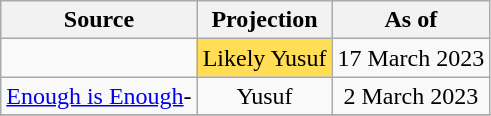<table class="wikitable" style="text-align:center">
<tr>
<th>Source</th>
<th colspan=2>Projection</th>
<th>As of</th>
</tr>
<tr>
<td align="left"></td>
<td colspan=2 bgcolor=#ffdd55>Likely Yusuf</td>
<td>17 March 2023</td>
</tr>
<tr>
<td align="left"><a href='#'>Enough is Enough</a>-<br></td>
<td colspan=2 >Yusuf</td>
<td>2 March 2023</td>
</tr>
<tr>
</tr>
</table>
